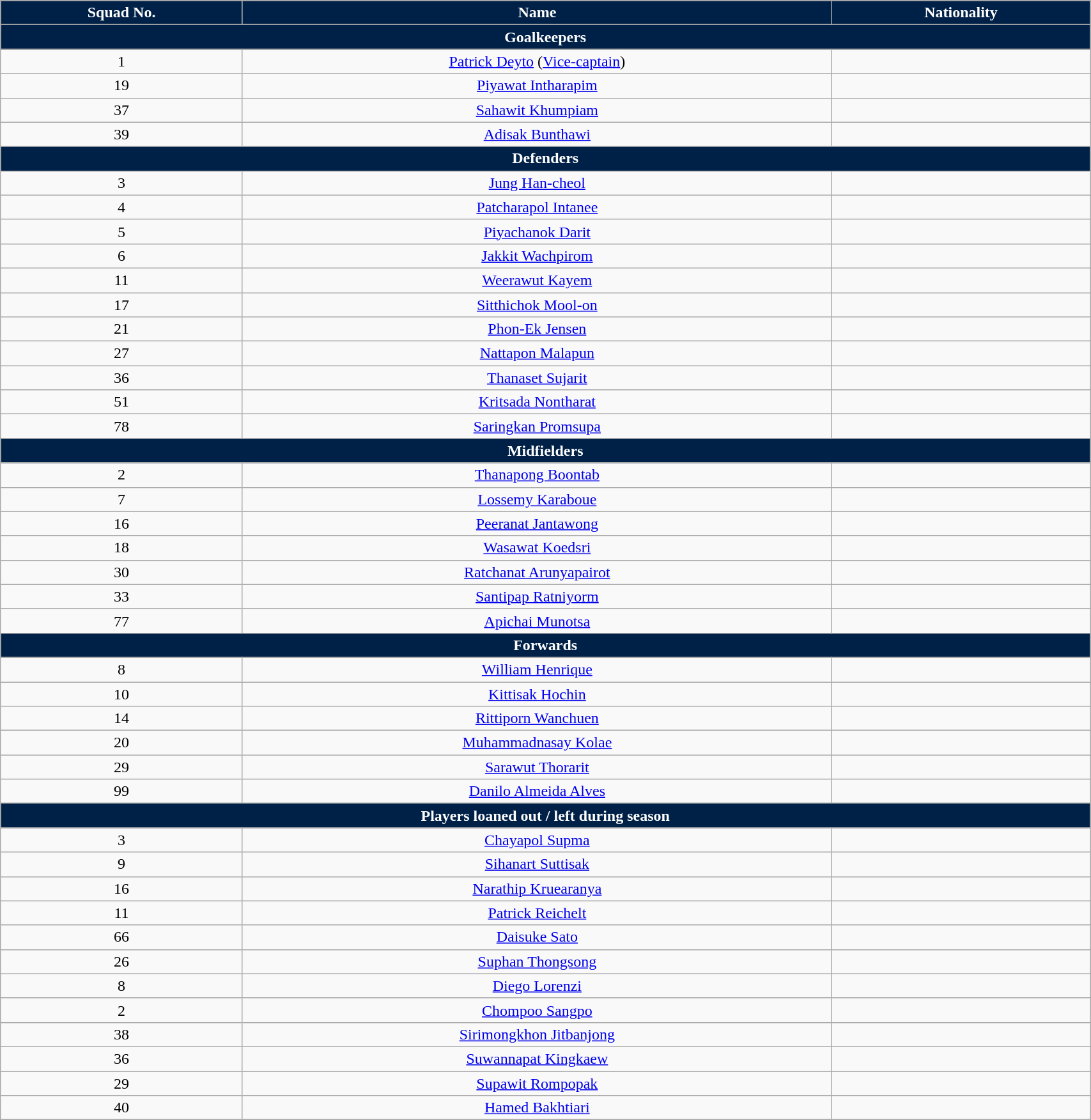<table class="wikitable" style="text-align:center; font-size:100%; width:90%;">
<tr>
<th style="background:#002147; color:white; text-align:center;">Squad No.</th>
<th style="background:#002147; color:white; text-align:center;">Name</th>
<th style="background:#002147; color:white; text-align:center;">Nationality</th>
</tr>
<tr>
<th colspan="8" style="background:#002147; color:white; text-align:center">Goalkeepers</th>
</tr>
<tr>
</tr>
<tr>
<td>1</td>
<td><a href='#'>Patrick Deyto</a> (<a href='#'>Vice-captain</a>)</td>
<td></td>
</tr>
<tr>
<td>19</td>
<td><a href='#'>Piyawat Intharapim</a></td>
<td></td>
</tr>
<tr>
<td>37</td>
<td><a href='#'>Sahawit Khumpiam</a></td>
<td></td>
</tr>
<tr>
<td>39</td>
<td><a href='#'>Adisak Bunthawi</a></td>
<td></td>
</tr>
<tr>
<th colspan="8" style="background:#002147; color:white; text-align:center">Defenders</th>
</tr>
<tr>
<td>3</td>
<td><a href='#'>Jung Han-cheol</a></td>
<td></td>
</tr>
<tr>
<td>4</td>
<td><a href='#'>Patcharapol Intanee</a></td>
<td></td>
</tr>
<tr>
<td>5</td>
<td><a href='#'>Piyachanok Darit</a></td>
<td></td>
</tr>
<tr>
<td>6</td>
<td><a href='#'>Jakkit Wachpirom</a></td>
<td></td>
</tr>
<tr>
<td>11</td>
<td><a href='#'>Weerawut Kayem</a></td>
<td></td>
</tr>
<tr>
<td>17</td>
<td><a href='#'>Sitthichok Mool-on</a></td>
<td></td>
</tr>
<tr>
<td>21</td>
<td><a href='#'>Phon-Ek Jensen</a></td>
<td></td>
</tr>
<tr>
<td>27</td>
<td><a href='#'>Nattapon Malapun</a></td>
<td></td>
</tr>
<tr>
<td>36</td>
<td><a href='#'>Thanaset Sujarit</a></td>
<td></td>
</tr>
<tr>
<td>51</td>
<td><a href='#'>Kritsada Nontharat</a></td>
<td></td>
</tr>
<tr>
<td>78</td>
<td><a href='#'>Saringkan Promsupa</a></td>
<td></td>
</tr>
<tr>
<th colspan="8" style="background:#002147; color:white; text-align:center">Midfielders</th>
</tr>
<tr>
<td>2</td>
<td><a href='#'>Thanapong Boontab</a></td>
<td></td>
</tr>
<tr>
<td>7</td>
<td><a href='#'>Lossemy Karaboue</a></td>
<td></td>
</tr>
<tr>
<td>16</td>
<td><a href='#'>Peeranat Jantawong</a></td>
<td></td>
</tr>
<tr>
<td>18</td>
<td><a href='#'>Wasawat Koedsri</a></td>
<td></td>
</tr>
<tr>
<td>30</td>
<td><a href='#'>Ratchanat Arunyapairot</a></td>
<td></td>
</tr>
<tr>
<td>33</td>
<td><a href='#'>Santipap Ratniyorm</a></td>
<td></td>
</tr>
<tr>
<td>77</td>
<td><a href='#'>Apichai Munotsa</a></td>
<td></td>
</tr>
<tr>
<th colspan="8" style="background:#002147; color:white; text-align:center">Forwards</th>
</tr>
<tr>
<td>8</td>
<td><a href='#'>William Henrique</a></td>
<td></td>
</tr>
<tr>
<td>10</td>
<td><a href='#'>Kittisak Hochin</a></td>
<td></td>
</tr>
<tr>
<td>14</td>
<td><a href='#'>Rittiporn Wanchuen</a></td>
<td></td>
</tr>
<tr>
<td>20</td>
<td><a href='#'>Muhammadnasay Kolae</a></td>
<td></td>
</tr>
<tr>
<td>29</td>
<td><a href='#'>Sarawut Thorarit</a></td>
<td></td>
</tr>
<tr>
<td>99</td>
<td><a href='#'>Danilo Almeida Alves</a></td>
<td></td>
</tr>
<tr>
<th colspan="8" style="background:#002147; color:white; text-align:center">Players loaned out / left during season</th>
</tr>
<tr>
<td>3</td>
<td><a href='#'>Chayapol Supma</a></td>
<td></td>
</tr>
<tr>
<td>9</td>
<td><a href='#'>Sihanart Suttisak</a></td>
<td></td>
</tr>
<tr>
<td>16</td>
<td><a href='#'>Narathip Kruearanya</a></td>
<td></td>
</tr>
<tr>
<td>11</td>
<td><a href='#'>Patrick Reichelt</a></td>
<td></td>
</tr>
<tr>
<td>66</td>
<td><a href='#'>Daisuke Sato</a></td>
<td></td>
</tr>
<tr>
<td>26</td>
<td><a href='#'>Suphan Thongsong</a></td>
<td></td>
</tr>
<tr>
<td>8</td>
<td><a href='#'>Diego Lorenzi</a></td>
<td></td>
</tr>
<tr>
<td>2</td>
<td><a href='#'>Chompoo Sangpo</a></td>
<td></td>
</tr>
<tr>
<td>38</td>
<td><a href='#'>Sirimongkhon Jitbanjong</a></td>
<td></td>
</tr>
<tr>
<td>36</td>
<td><a href='#'>Suwannapat Kingkaew</a></td>
<td></td>
</tr>
<tr>
<td>29</td>
<td><a href='#'>Supawit Rompopak</a></td>
<td></td>
</tr>
<tr>
<td>40</td>
<td><a href='#'>Hamed Bakhtiari</a></td>
<td></td>
</tr>
<tr>
</tr>
</table>
